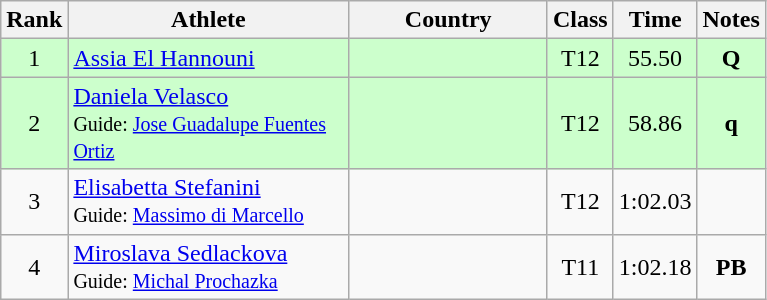<table class="wikitable sortable" style="text-align:center">
<tr>
<th>Rank</th>
<th style="width:180px">Athlete</th>
<th style="width:125px">Country</th>
<th>Class</th>
<th>Time</th>
<th>Notes</th>
</tr>
<tr style="background:#cfc;">
<td>1</td>
<td style="text-align:left;"><a href='#'>Assia El Hannouni</a></td>
<td style="text-align:left;"></td>
<td>T12</td>
<td>55.50</td>
<td><strong>Q</strong></td>
</tr>
<tr style="background:#cfc;">
<td>2</td>
<td style="text-align:left;"><a href='#'>Daniela Velasco</a><br><small>Guide: <a href='#'>Jose Guadalupe Fuentes Ortiz</a></small></td>
<td style="text-align:left;"></td>
<td>T12</td>
<td>58.86</td>
<td><strong>q</strong></td>
</tr>
<tr>
<td>3</td>
<td style="text-align:left;"><a href='#'>Elisabetta Stefanini</a><br><small>Guide: <a href='#'>Massimo di Marcello</a></small></td>
<td style="text-align:left;"></td>
<td>T12</td>
<td>1:02.03</td>
<td></td>
</tr>
<tr>
<td>4</td>
<td style="text-align:left;"><a href='#'>Miroslava Sedlackova</a><br><small>Guide: <a href='#'>Michal Prochazka</a></small></td>
<td style="text-align:left;"></td>
<td>T11</td>
<td>1:02.18</td>
<td><strong>PB</strong></td>
</tr>
</table>
